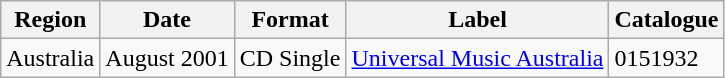<table class=wikitable>
<tr>
<th>Region</th>
<th>Date</th>
<th>Format</th>
<th>Label</th>
<th>Catalogue</th>
</tr>
<tr>
<td>Australia</td>
<td>August 2001</td>
<td>CD Single</td>
<td><a href='#'>Universal Music Australia</a></td>
<td>0151932</td>
</tr>
</table>
